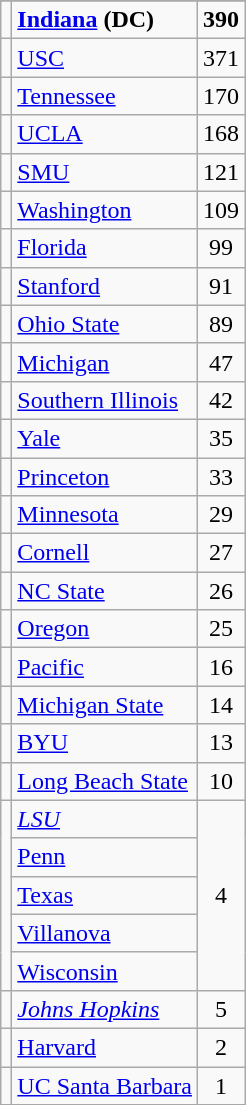<table class="wikitable sortable" style="text-align:center">
<tr>
</tr>
<tr>
<td></td>
<td align=left><strong><a href='#'>Indiana</a></strong> <strong>(DC)</strong></td>
<td><strong>390</strong></td>
</tr>
<tr>
<td></td>
<td align=left><a href='#'>USC</a></td>
<td>371</td>
</tr>
<tr>
<td></td>
<td align=left><a href='#'>Tennessee</a></td>
<td>170</td>
</tr>
<tr>
<td></td>
<td align=left><a href='#'>UCLA</a></td>
<td>168</td>
</tr>
<tr>
<td></td>
<td align=left><a href='#'>SMU</a></td>
<td>121</td>
</tr>
<tr>
<td></td>
<td align=left><a href='#'>Washington</a></td>
<td>109</td>
</tr>
<tr>
<td></td>
<td align=left><a href='#'>Florida</a></td>
<td>99</td>
</tr>
<tr>
<td></td>
<td align=left><a href='#'>Stanford</a></td>
<td>91</td>
</tr>
<tr>
<td></td>
<td align=left><a href='#'>Ohio State</a></td>
<td>89</td>
</tr>
<tr>
<td></td>
<td align=left><a href='#'>Michigan</a></td>
<td>47</td>
</tr>
<tr>
<td></td>
<td align=left><a href='#'>Southern Illinois</a></td>
<td>42</td>
</tr>
<tr>
<td></td>
<td align=left><a href='#'>Yale</a></td>
<td>35</td>
</tr>
<tr>
<td></td>
<td align=left><a href='#'>Princeton</a></td>
<td>33</td>
</tr>
<tr>
<td></td>
<td align=left><a href='#'>Minnesota</a></td>
<td>29</td>
</tr>
<tr>
<td></td>
<td align=left><a href='#'>Cornell</a></td>
<td>27</td>
</tr>
<tr>
<td></td>
<td align=left><a href='#'>NC State</a></td>
<td>26</td>
</tr>
<tr>
<td></td>
<td align=left><a href='#'>Oregon</a></td>
<td>25</td>
</tr>
<tr>
<td></td>
<td align=left><a href='#'>Pacific</a></td>
<td>16</td>
</tr>
<tr>
<td></td>
<td align=left><a href='#'>Michigan State</a></td>
<td>14</td>
</tr>
<tr>
<td></td>
<td align=left><a href='#'>BYU</a></td>
<td>13</td>
</tr>
<tr>
<td></td>
<td align=left><a href='#'>Long Beach State</a></td>
<td>10</td>
</tr>
<tr>
<td rowspan=5></td>
<td align=left><em><a href='#'>LSU</a></em></td>
<td rowspan=5>4</td>
</tr>
<tr>
<td align=left><a href='#'>Penn</a></td>
</tr>
<tr>
<td align=left><a href='#'>Texas</a></td>
</tr>
<tr>
<td align=left><a href='#'>Villanova</a></td>
</tr>
<tr>
<td align=left><a href='#'>Wisconsin</a></td>
</tr>
<tr>
<td></td>
<td align=left><em><a href='#'>Johns Hopkins</a></em></td>
<td>5</td>
</tr>
<tr>
<td></td>
<td align=left><a href='#'>Harvard</a></td>
<td>2</td>
</tr>
<tr>
<td></td>
<td align=left><a href='#'>UC Santa Barbara</a></td>
<td>1</td>
</tr>
</table>
